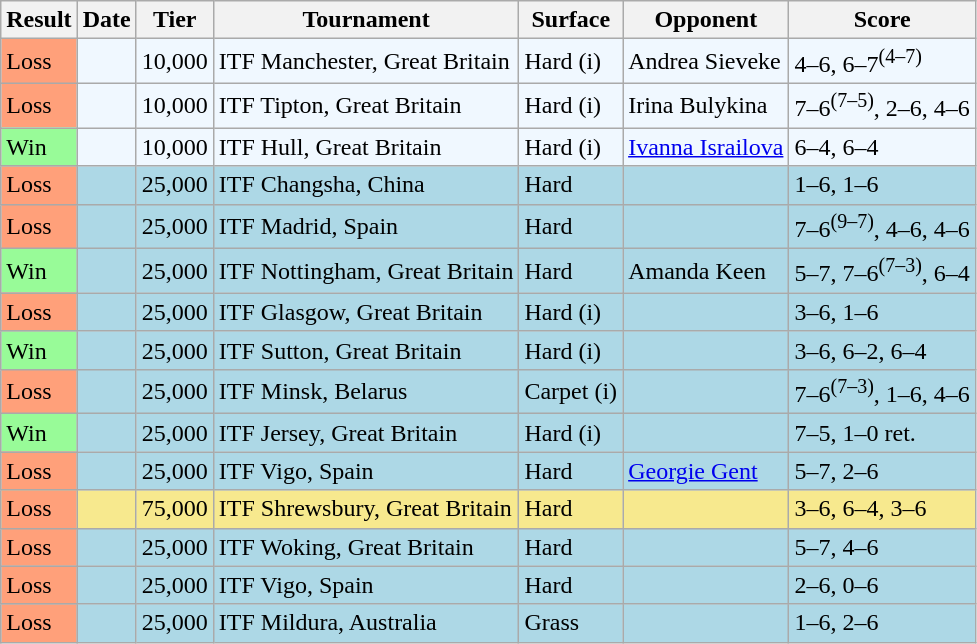<table class="sortable wikitable">
<tr>
<th>Result</th>
<th>Date</th>
<th>Tier</th>
<th>Tournament</th>
<th>Surface</th>
<th>Opponent</th>
<th class="unsortable">Score</th>
</tr>
<tr bgcolor=#f0f8ff>
<td bgcolor="FFA07A">Loss</td>
<td></td>
<td>10,000</td>
<td>ITF Manchester, Great Britain</td>
<td>Hard (i)</td>
<td> Andrea Sieveke</td>
<td>4–6, 6–7<sup>(4–7)</sup></td>
</tr>
<tr bgcolor=#f0f8ff>
<td bgcolor="FFA07A">Loss</td>
<td></td>
<td>10,000</td>
<td>ITF Tipton, Great Britain</td>
<td>Hard (i)</td>
<td> Irina Bulykina</td>
<td>7–6<sup>(7–5)</sup>, 2–6, 4–6</td>
</tr>
<tr bgcolor=#f0f8ff>
<td bgcolor="98FB98">Win</td>
<td></td>
<td>10,000</td>
<td>ITF Hull, Great Britain</td>
<td>Hard (i)</td>
<td> <a href='#'>Ivanna Israilova</a></td>
<td>6–4, 6–4</td>
</tr>
<tr bgcolor=lightblue>
<td bgcolor="FFA07A">Loss</td>
<td></td>
<td>25,000</td>
<td>ITF Changsha, China</td>
<td>Hard</td>
<td> </td>
<td>1–6, 1–6</td>
</tr>
<tr bgcolor=lightblue>
<td bgcolor="FFA07A">Loss</td>
<td></td>
<td>25,000</td>
<td>ITF Madrid, Spain</td>
<td>Hard</td>
<td> </td>
<td>7–6<sup>(9–7)</sup>, 4–6, 4–6</td>
</tr>
<tr bgcolor=lightblue>
<td bgcolor="98FB98">Win</td>
<td></td>
<td>25,000</td>
<td>ITF Nottingham, Great Britain</td>
<td>Hard</td>
<td> Amanda Keen</td>
<td>5–7, 7–6<sup>(7–3)</sup>, 6–4</td>
</tr>
<tr bgcolor=lightblue>
<td bgcolor="FFA07A">Loss</td>
<td></td>
<td>25,000</td>
<td>ITF Glasgow, Great Britain</td>
<td>Hard (i)</td>
<td> </td>
<td>3–6, 1–6</td>
</tr>
<tr bgcolor=lightblue>
<td bgcolor="98FB98">Win</td>
<td></td>
<td>25,000</td>
<td>ITF Sutton, Great Britain</td>
<td>Hard (i)</td>
<td> </td>
<td>3–6, 6–2, 6–4</td>
</tr>
<tr bgcolor=lightblue>
<td bgcolor="FFA07A">Loss</td>
<td></td>
<td>25,000</td>
<td>ITF Minsk, Belarus</td>
<td>Carpet (i)</td>
<td> </td>
<td>7–6<sup>(7–3)</sup>, 1–6, 4–6</td>
</tr>
<tr bgcolor=lightblue>
<td bgcolor="98FB98">Win</td>
<td></td>
<td>25,000</td>
<td>ITF Jersey, Great Britain</td>
<td>Hard (i)</td>
<td> </td>
<td>7–5, 1–0 ret.</td>
</tr>
<tr bgcolor=lightblue>
<td bgcolor="FFA07A">Loss</td>
<td></td>
<td>25,000</td>
<td>ITF Vigo, Spain</td>
<td>Hard</td>
<td> <a href='#'>Georgie Gent</a></td>
<td>5–7, 2–6</td>
</tr>
<tr bgcolor=#F7E98E>
<td bgcolor="FFA07A">Loss</td>
<td></td>
<td>75,000</td>
<td>ITF Shrewsbury, Great Britain</td>
<td>Hard</td>
<td> </td>
<td>3–6, 6–4, 3–6</td>
</tr>
<tr bgcolor=lightblue>
<td bgcolor="FFA07A">Loss</td>
<td></td>
<td>25,000</td>
<td>ITF Woking, Great Britain</td>
<td>Hard</td>
<td> </td>
<td>5–7, 4–6</td>
</tr>
<tr bgcolor=lightblue>
<td bgcolor="FFA07A">Loss</td>
<td></td>
<td>25,000</td>
<td>ITF Vigo, Spain</td>
<td>Hard</td>
<td> </td>
<td>2–6, 0–6</td>
</tr>
<tr bgcolor=lightblue>
<td bgcolor="FFA07A">Loss</td>
<td></td>
<td>25,000</td>
<td>ITF Mildura, Australia</td>
<td>Grass</td>
<td> </td>
<td>1–6, 2–6</td>
</tr>
</table>
